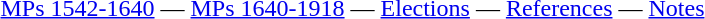<table class="toccolours" align="left">
<tr>
<td><br><a href='#'>MPs 1542-1640</a> —
<a href='#'>MPs 1640-1918</a> —
<a href='#'>Elections</a> —
<a href='#'>References</a> —
<a href='#'>Notes</a></td>
</tr>
</table>
